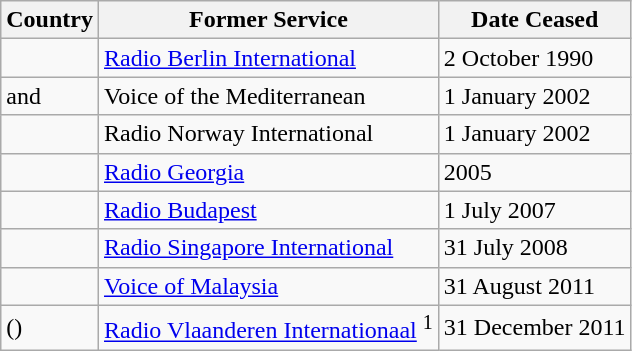<table class="wikitable">
<tr>
<th>Country</th>
<th>Former Service</th>
<th>Date Ceased</th>
</tr>
<tr>
<td></td>
<td><a href='#'>Radio Berlin International</a></td>
<td>2 October 1990</td>
</tr>
<tr>
<td> and </td>
<td>Voice of the Mediterranean</td>
<td>1 January 2002</td>
</tr>
<tr>
<td></td>
<td>Radio Norway International</td>
<td>1 January 2002</td>
</tr>
<tr>
<td></td>
<td><a href='#'>Radio Georgia</a></td>
<td>2005</td>
</tr>
<tr>
<td></td>
<td><a href='#'>Radio Budapest</a> </td>
<td>1 July 2007</td>
</tr>
<tr>
<td></td>
<td><a href='#'>Radio Singapore International</a></td>
<td>31 July 2008</td>
</tr>
<tr>
<td></td>
<td><a href='#'>Voice of Malaysia</a></td>
<td>31 August 2011</td>
</tr>
<tr>
<td>  ()</td>
<td><a href='#'>Radio Vlaanderen Internationaal</a> <sup>1</sup></td>
<td>31 December 2011</td>
</tr>
</table>
